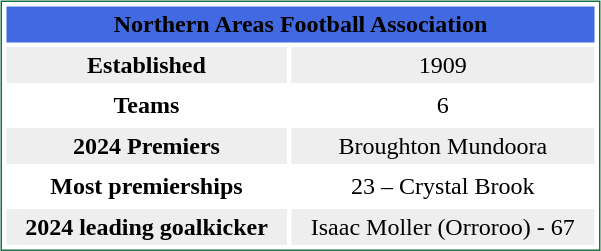<table style="margin:5px; border:1px solid #177245;" align=right cellpadding=3 cellspacing=3 width=400>
<tr align="center" bgcolor=#4169E1>
<td colspan=2><span><strong>Northern Areas Football Association</strong></span></td>
</tr>
<tr align="center" bgcolor="#eeeeee">
<td><strong>Established</strong></td>
<td>1909</td>
</tr>
<tr align="center">
<td><strong>Teams</strong></td>
<td>6</td>
</tr>
<tr align="center" bgcolor="#eeeeee">
<td><strong>2024 Premiers</strong></td>
<td>Broughton Mundoora</td>
</tr>
<tr align="center">
<td><strong>Most premierships</strong></td>
<td>23 – Crystal Brook</td>
</tr>
<tr align="center" bgcolor="#eeeeee">
<td><strong>2024</strong> <strong>leading goalkicker</strong></td>
<td>Isaac Moller (Orroroo) - 67</td>
</tr>
</table>
